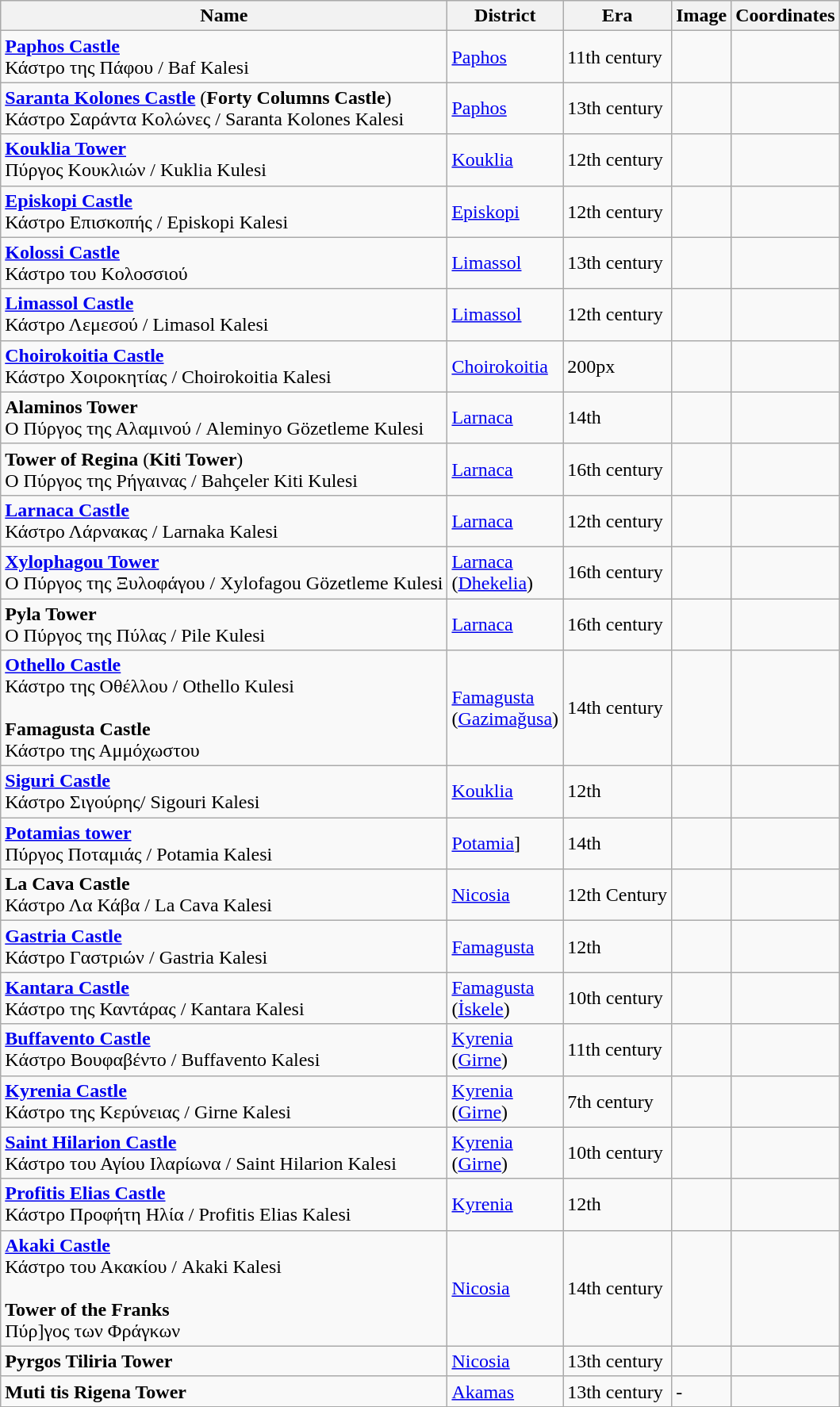<table class="wikitable sortable">
<tr>
<th>Name</th>
<th>District</th>
<th>Era</th>
<th>Image</th>
<th>Coordinates</th>
</tr>
<tr>
<td><strong><a href='#'>Paphos Castle</a></strong> <br> Κάστρο της Πάφου /  Baf Kalesi</td>
<td><a href='#'>Paphos</a></td>
<td>11th century</td>
<td></td>
<td></td>
</tr>
<tr>
<td><strong><a href='#'>Saranta Kolones Castle</a></strong> (<strong>Forty Columns Castle</strong>) <br> Κάστρο Σαράντα Κολώνες / Saranta Kolones Kalesi</td>
<td><a href='#'>Paphos</a></td>
<td>13th century</td>
<td></td>
<td></td>
</tr>
<tr>
<td><strong><a href='#'>Kouklia Tower</a></strong> <br> Πύργος Κουκλιών / Kuklia Kulesi</td>
<td><a href='#'>Kouklia</a></td>
<td>12th century</td>
<td></td>
<td></td>
</tr>
<tr>
<td><strong><a href='#'>Episkopi Castle</a></strong> <br> Κάστρο Επισκοπής / Episkopi Kalesi</td>
<td><a href='#'>Episkopi</a></td>
<td>12th century</td>
<td></td>
<td></td>
</tr>
<tr>
<td><strong><a href='#'>Kolossi Castle</a></strong> <br> Κάστρο του Κολοσσιού</td>
<td><a href='#'>Limassol</a></td>
<td>13th century</td>
<td></td>
<td></td>
</tr>
<tr>
<td><strong><a href='#'>Limassol Castle</a></strong> <br> Κάστρο Λεμεσού / Limasol Kalesi</td>
<td><a href='#'>Limassol</a></td>
<td>12th century</td>
<td></td>
<td></td>
</tr>
<tr>
<td><strong><a href='#'>Choirokoitia Castle</a></strong> <br> Κάστρο Χοιροκητίας / Choirokoitia Kalesi <br></td>
<td><a href='#'>Choirokoitia</a></td>
<td 13th century>200px</td>
<td></td>
</tr>
<tr>
<td><strong>Alaminos Tower</strong> <br> Ο Πύργος της Αλαμινού / Aleminyo Gözetleme Kulesi</td>
<td><a href='#'>Larnaca</a></td>
<td>14th</td>
<td></td>
<td></td>
</tr>
<tr>
<td><strong>Tower of Regina</strong> (<strong>Kiti Tower</strong>) <br> Ο Πύργος της Ρήγαινας / Bahçeler Kiti Kulesi</td>
<td><a href='#'>Larnaca</a></td>
<td>16th century</td>
<td></td>
<td></td>
</tr>
<tr>
<td><strong><a href='#'>Larnaca Castle</a></strong> <br> Κάστρο Λάρνακας / Larnaka Kalesi</td>
<td><a href='#'>Larnaca</a></td>
<td>12th century</td>
<td></td>
<td></td>
</tr>
<tr>
<td><strong><a href='#'>Xylophagou Tower</a></strong> <br> Ο Πύργος της Ξυλοφάγου / Xylofagou Gözetleme Kulesi</td>
<td><a href='#'>Larnaca</a><br>(<a href='#'>Dhekelia</a>)</td>
<td>16th century</td>
<td></td>
<td></td>
</tr>
<tr>
<td><strong>Pyla Tower</strong> <br> Ο Πύργος της Πύλας / Pile Kulesi</td>
<td><a href='#'>Larnaca</a></td>
<td>16th century</td>
<td></td>
<td></td>
</tr>
<tr>
<td><strong><a href='#'>Othello Castle</a></strong> <br> Κάστρο της Oθέλλου / Othello Kulesi <br><br> <strong>Famagusta Castle</strong> <br>Κάστρο της Αμμόχωστου</td>
<td><a href='#'>Famagusta</a><br>(<a href='#'>Gazimağusa</a>)</td>
<td>14th century</td>
<td></td>
<td></td>
</tr>
<tr>
<td><strong><a href='#'>Siguri Castle</a></strong> <br> Κάστρο Σιγούρης/ Sigouri Kalesi</td>
<td><a href='#'>Kouklia</a></td>
<td>12th</td>
<td><br></td>
</tr>
<tr>
<td><strong><a href='#'>Potamias tower</a></strong> <br> Πύργος Ποταμιάς / Potamia Kalesi</td>
<td><a href='#'>Potamia</a>]</td>
<td>14th</td>
<td></td>
<td></td>
</tr>
<tr>
<td><strong>La Cava Castle</strong><br> Κάστρο Λα Κάβα / La Cava Kalesi</td>
<td><a href='#'>Nicosia</a></td>
<td>12th Century</td>
<td></td>
<td></td>
</tr>
<tr>
<td><strong><a href='#'>Gastria Castle</a></strong> <br> Κάστρο Γαστριών / Gastria Kalesi</td>
<td><a href='#'>Famagusta</a></td>
<td>12th</td>
<td></td>
<td></td>
</tr>
<tr>
<td><strong><a href='#'>Kantara Castle</a></strong> <br> Κάστρο της Καντάρας / Kantara Kalesi</td>
<td><a href='#'>Famagusta</a><br>(<a href='#'>İskele</a>)</td>
<td>10th century</td>
<td></td>
<td></td>
</tr>
<tr>
<td><strong><a href='#'>Buffavento Castle</a></strong> <br> Kάστρο Βουφαβέντο / Buffavento Kalesi</td>
<td><a href='#'>Kyrenia</a><br>(<a href='#'>Girne</a>)</td>
<td>11th century</td>
<td></td>
<td></td>
</tr>
<tr>
<td><strong><a href='#'>Kyrenia Castle</a></strong> <br> Κάστρο της Κερύνειας / Girne Kalesi</td>
<td><a href='#'>Kyrenia</a><br>(<a href='#'>Girne</a>)</td>
<td>7th century</td>
<td></td>
<td></td>
</tr>
<tr>
<td><strong><a href='#'>Saint Hilarion Castle</a></strong> <br> Κάστρο του Αγίου Ιλαρίωνα / Saint Hilarion Kalesi</td>
<td><a href='#'>Kyrenia</a><br>(<a href='#'>Girne</a>)</td>
<td>10th century</td>
<td></td>
<td></td>
</tr>
<tr>
<td><strong><a href='#'>Profitis Elias Castle</a></strong> <br> Κάστρο Προφήτη Ηλία / Profitis Elias Kalesi</td>
<td><a href='#'>Kyrenia</a></td>
<td>12th</td>
<td></td>
<td></td>
</tr>
<tr>
<td><strong><a href='#'>Akaki Castle</a></strong> <br> Κάστρο του Ακακίου / Akaki Kalesi <br><br> <strong>Tower of the Franks</strong> <br> Πύρ]γος των Φράγκων</td>
<td><a href='#'>Nicosia</a></td>
<td>14th century</td>
<td></td>
<td></td>
</tr>
<tr>
<td><strong>Pyrgos Tiliria Tower </strong></td>
<td><a href='#'>Nicosia</a></td>
<td>13th century</td>
<td><br></td>
</tr>
<tr>
<td><strong>Muti tis Rigena Tower </strong></td>
<td><a href='#'>Akamas</a></td>
<td>13th century</td>
<td>-</td>
<td></td>
</tr>
<tr>
</tr>
</table>
